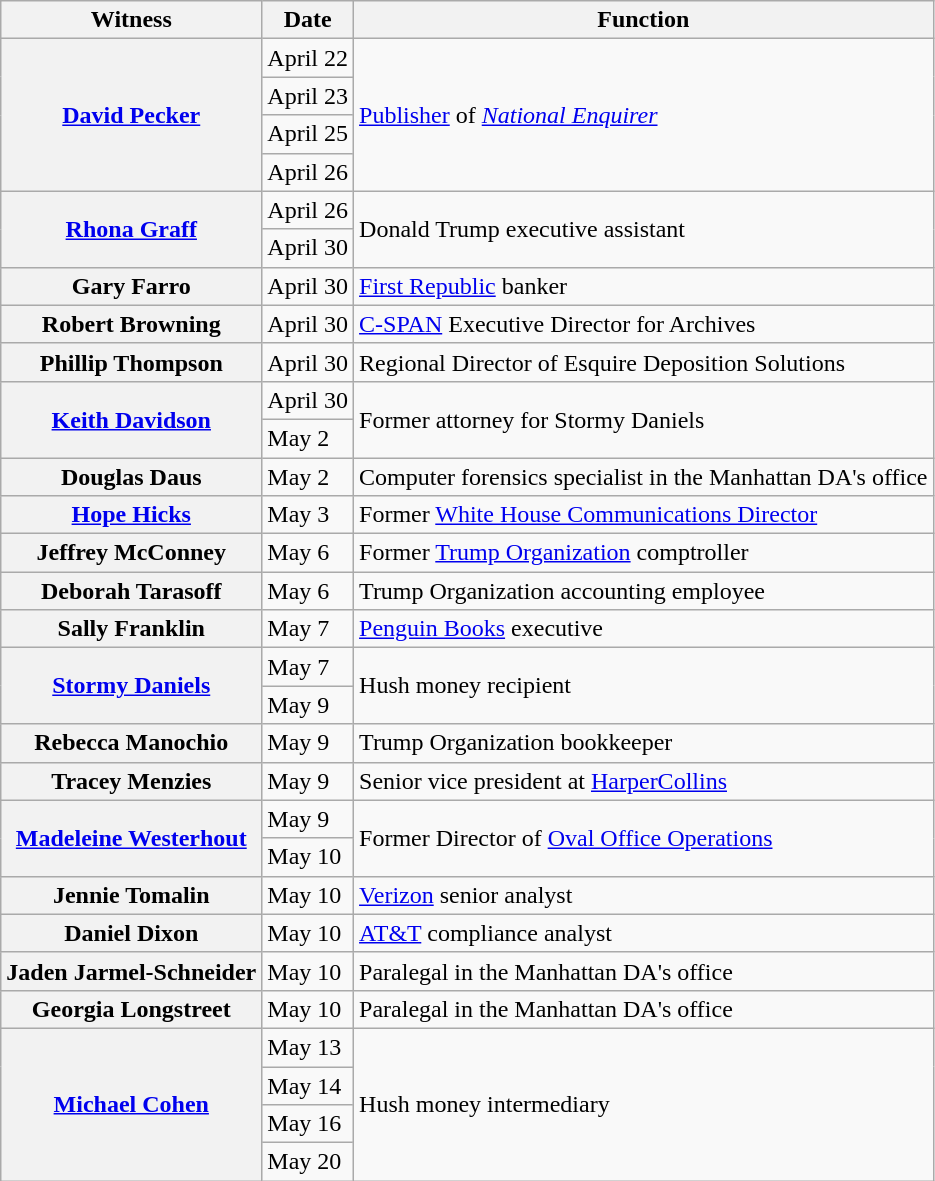<table class="wikitable plainrowheaders">
<tr>
<th scope="col">Witness</th>
<th scope="col">Date</th>
<th scope="col">Function</th>
</tr>
<tr>
<th rowspan="4" scope="row"><a href='#'>David Pecker</a></th>
<td>April 22</td>
<td rowspan="4"><a href='#'>Publisher</a> of <em><a href='#'>National Enquirer</a></em></td>
</tr>
<tr>
<td>April 23</td>
</tr>
<tr>
<td>April 25</td>
</tr>
<tr>
<td>April 26</td>
</tr>
<tr>
<th rowspan="2" scope="row"><a href='#'>Rhona Graff</a></th>
<td>April 26</td>
<td rowspan="2">Donald Trump executive assistant</td>
</tr>
<tr>
<td>April 30</td>
</tr>
<tr>
<th scope="row">Gary Farro</th>
<td>April 30</td>
<td><a href='#'>First Republic</a> banker</td>
</tr>
<tr>
<th scope="row">Robert Browning</th>
<td>April 30</td>
<td><a href='#'>C-SPAN</a> Executive Director for Archives</td>
</tr>
<tr>
<th scope="row">Phillip Thompson</th>
<td>April 30</td>
<td>Regional Director of Esquire Deposition Solutions</td>
</tr>
<tr>
<th rowspan="2" scope="row"><a href='#'>Keith Davidson</a></th>
<td>April 30</td>
<td rowspan="2">Former attorney for Stormy Daniels</td>
</tr>
<tr>
<td>May 2</td>
</tr>
<tr>
<th scope="row">Douglas Daus</th>
<td>May 2</td>
<td>Computer forensics specialist in the Manhattan DA's office</td>
</tr>
<tr>
<th scope="row"><a href='#'>Hope Hicks</a></th>
<td>May 3</td>
<td>Former <a href='#'>White House Communications Director</a></td>
</tr>
<tr>
<th scope="row">Jeffrey McConney</th>
<td>May 6</td>
<td>Former <a href='#'>Trump Organization</a> comptroller</td>
</tr>
<tr>
<th scope="row">Deborah Tarasoff</th>
<td>May 6</td>
<td>Trump Organization accounting employee</td>
</tr>
<tr>
<th scope="row">Sally Franklin</th>
<td>May 7</td>
<td><a href='#'>Penguin Books</a> executive</td>
</tr>
<tr>
<th rowspan="2" scope="row"><a href='#'>Stormy Daniels</a></th>
<td>May 7</td>
<td rowspan="2">Hush money recipient</td>
</tr>
<tr>
<td>May 9</td>
</tr>
<tr>
<th scope="row">Rebecca Manochio</th>
<td>May 9</td>
<td>Trump Organization bookkeeper</td>
</tr>
<tr>
<th scope="row">Tracey Menzies</th>
<td>May 9</td>
<td>Senior vice president at <a href='#'>HarperCollins</a></td>
</tr>
<tr>
<th rowspan="2" scope="row"><a href='#'>Madeleine Westerhout</a></th>
<td>May 9</td>
<td rowspan="2">Former Director of <a href='#'>Oval Office Operations</a></td>
</tr>
<tr>
<td>May 10</td>
</tr>
<tr>
<th scope="row">Jennie Tomalin</th>
<td>May 10</td>
<td><a href='#'>Verizon</a> senior analyst</td>
</tr>
<tr>
<th scope="row">Daniel Dixon</th>
<td>May 10</td>
<td><a href='#'>AT&T</a> compliance analyst</td>
</tr>
<tr>
<th scope="row">Jaden Jarmel-Schneider</th>
<td>May 10</td>
<td>Paralegal in the Manhattan DA's office</td>
</tr>
<tr>
<th scope="row">Georgia Longstreet</th>
<td>May 10</td>
<td>Paralegal in the Manhattan DA's office</td>
</tr>
<tr>
<th rowspan="4" scope="row"><a href='#'>Michael Cohen</a></th>
<td>May 13</td>
<td rowspan="4">Hush money intermediary</td>
</tr>
<tr>
<td>May 14</td>
</tr>
<tr>
<td>May 16</td>
</tr>
<tr>
<td>May 20</td>
</tr>
</table>
